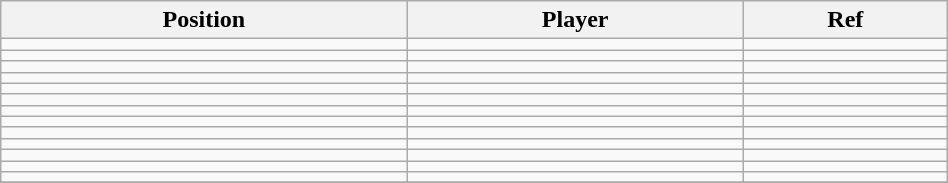<table class="wikitable sortable" style="width:50%; text-align:center; font-size:100%; text-align:left;">
<tr>
<th><strong>Position</strong></th>
<th><strong>Player</strong></th>
<th><strong>Ref</strong></th>
</tr>
<tr>
<td></td>
<td></td>
<td></td>
</tr>
<tr>
<td></td>
<td></td>
<td></td>
</tr>
<tr>
<td></td>
<td></td>
<td></td>
</tr>
<tr>
<td></td>
<td></td>
<td></td>
</tr>
<tr>
<td></td>
<td></td>
<td></td>
</tr>
<tr>
<td></td>
<td></td>
<td></td>
</tr>
<tr>
<td></td>
<td></td>
<td></td>
</tr>
<tr>
<td></td>
<td></td>
<td></td>
</tr>
<tr>
<td></td>
<td></td>
<td></td>
</tr>
<tr>
<td></td>
<td></td>
<td></td>
</tr>
<tr>
<td></td>
<td></td>
<td></td>
</tr>
<tr>
<td></td>
<td></td>
<td></td>
</tr>
<tr>
<td></td>
<td></td>
<td></td>
</tr>
<tr>
</tr>
</table>
